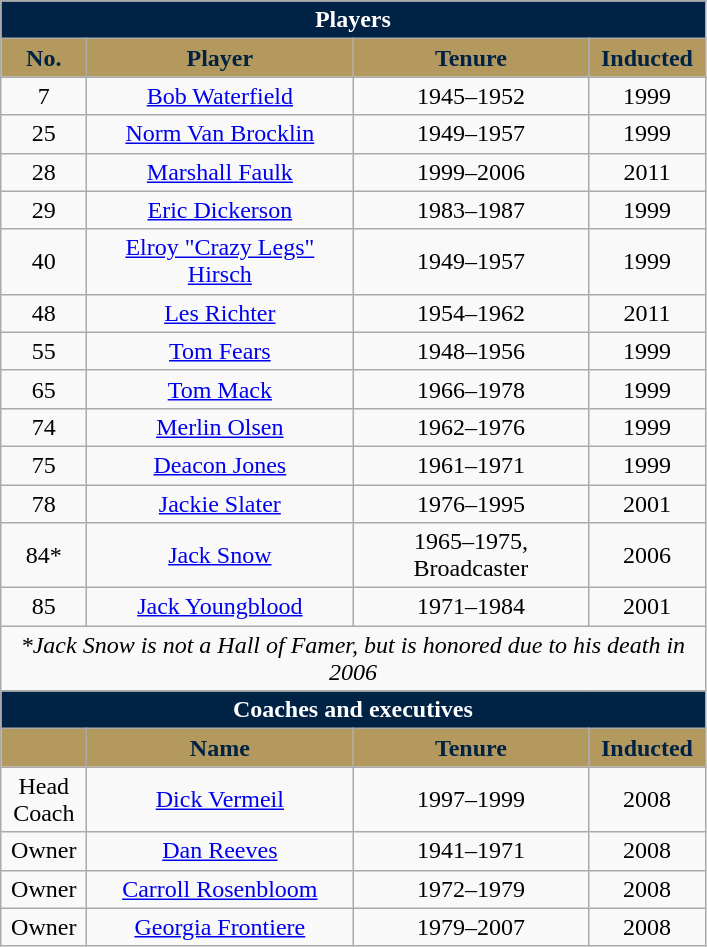<table class="wikitable" style="text-align:center;">
<tr>
<th colspan="5" style="background:#002244; color:white;">Players</th>
</tr>
<tr>
<th style="width:40px; background:#B3995D; color:#002244;">No.</th>
<th style="width:170px; background:#B3995D; color:#002244;">Player</th>
<th style="width:150px; background:#B3995D; color:#002244;">Tenure</th>
<th style="width:70px; background:#B3995D; color:#002244;">Inducted</th>
</tr>
<tr>
<td>7</td>
<td><a href='#'>Bob Waterfield</a></td>
<td>1945–1952</td>
<td>1999</td>
</tr>
<tr>
<td>25</td>
<td><a href='#'>Norm Van Brocklin</a></td>
<td>1949–1957</td>
<td>1999</td>
</tr>
<tr>
<td>28</td>
<td><a href='#'>Marshall Faulk</a></td>
<td>1999–2006</td>
<td>2011</td>
</tr>
<tr>
<td>29</td>
<td><a href='#'>Eric Dickerson</a></td>
<td>1983–1987</td>
<td>1999</td>
</tr>
<tr>
<td>40</td>
<td><a href='#'>Elroy "Crazy Legs" Hirsch</a></td>
<td>1949–1957</td>
<td>1999</td>
</tr>
<tr>
<td>48</td>
<td><a href='#'>Les Richter</a></td>
<td>1954–1962</td>
<td>2011</td>
</tr>
<tr>
<td>55</td>
<td><a href='#'>Tom Fears</a></td>
<td>1948–1956</td>
<td>1999</td>
</tr>
<tr>
<td>65</td>
<td><a href='#'>Tom Mack</a></td>
<td>1966–1978</td>
<td>1999</td>
</tr>
<tr>
<td>74</td>
<td><a href='#'>Merlin Olsen</a></td>
<td>1962–1976</td>
<td>1999</td>
</tr>
<tr>
<td>75</td>
<td><a href='#'>Deacon Jones</a></td>
<td>1961–1971</td>
<td>1999</td>
</tr>
<tr>
<td>78</td>
<td><a href='#'>Jackie Slater</a></td>
<td>1976–1995</td>
<td>2001</td>
</tr>
<tr>
<td>84*</td>
<td><a href='#'>Jack Snow</a></td>
<td>1965–1975, Broadcaster</td>
<td>2006</td>
</tr>
<tr>
<td>85</td>
<td><a href='#'>Jack Youngblood</a></td>
<td>1971–1984</td>
<td>2001</td>
</tr>
<tr>
<td colspan="5"><em>*Jack Snow is not a Hall of Famer, but is honored due to his death in 2006</em></td>
</tr>
<tr>
<th colspan="5" style="background:#002244; color:white;">Coaches and executives</th>
</tr>
<tr>
<th style="width:50px; background:#B3995D; color:#002244;"></th>
<th style="width:40px; background:#B3995D; color:#002244;">Name</th>
<th style="width:150px; background:#B3995D; color:#002244;">Tenure</th>
<th style="width:70px; background:#B3995D; color:#002244;">Inducted</th>
</tr>
<tr>
<td>Head Coach</td>
<td><a href='#'>Dick Vermeil</a></td>
<td>1997–1999</td>
<td>2008</td>
</tr>
<tr>
<td>Owner</td>
<td><a href='#'>Dan Reeves</a></td>
<td>1941–1971</td>
<td>2008</td>
</tr>
<tr>
<td>Owner</td>
<td><a href='#'>Carroll Rosenbloom</a></td>
<td>1972–1979</td>
<td>2008</td>
</tr>
<tr>
<td>Owner</td>
<td><a href='#'>Georgia Frontiere</a></td>
<td>1979–2007</td>
<td>2008</td>
</tr>
</table>
